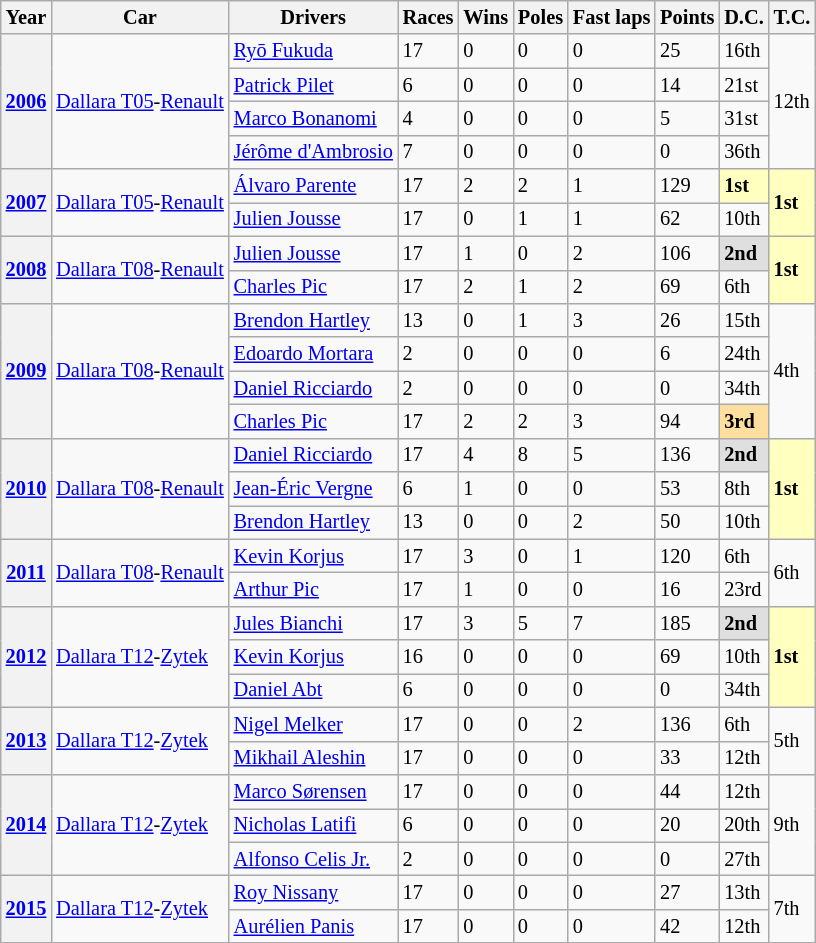<table class="wikitable" style="font-size:85%">
<tr>
<th>Year</th>
<th>Car</th>
<th>Drivers</th>
<th>Races</th>
<th>Wins</th>
<th>Poles</th>
<th>Fast laps</th>
<th>Points</th>
<th>D.C.</th>
<th>T.C.</th>
</tr>
<tr>
<th rowspan=4><a href='#'>2006</a></th>
<td rowspan=4><a href='#'>Dallara T05</a>-<a href='#'>Renault</a></td>
<td> <a href='#'>Ryō Fukuda</a></td>
<td>17</td>
<td>0</td>
<td>0</td>
<td>0</td>
<td>25</td>
<td>16th</td>
<td rowspan=4>12th</td>
</tr>
<tr>
<td> <a href='#'>Patrick Pilet</a></td>
<td>6</td>
<td>0</td>
<td>0</td>
<td>0</td>
<td>14</td>
<td>21st</td>
</tr>
<tr>
<td> <a href='#'>Marco Bonanomi</a></td>
<td>4</td>
<td>0</td>
<td>0</td>
<td>0</td>
<td>5</td>
<td>31st</td>
</tr>
<tr>
<td> <a href='#'>Jérôme d'Ambrosio</a></td>
<td>7</td>
<td>0</td>
<td>0</td>
<td>0</td>
<td>0</td>
<td>36th</td>
</tr>
<tr>
<th rowspan=2><a href='#'>2007</a></th>
<td rowspan=2><a href='#'>Dallara T05</a>-<a href='#'>Renault</a></td>
<td> <a href='#'>Álvaro Parente</a></td>
<td>17</td>
<td>2</td>
<td>2</td>
<td>1</td>
<td>129</td>
<td bgcolor=#ffffbf><strong>1st</strong></td>
<td rowspan=2 style=background:#ffffbf;><strong>1st</strong></td>
</tr>
<tr>
<td> <a href='#'>Julien Jousse</a></td>
<td>17</td>
<td>0</td>
<td>1</td>
<td>1</td>
<td>62</td>
<td>10th</td>
</tr>
<tr>
<th rowspan=2><a href='#'>2008</a></th>
<td rowspan=2><a href='#'>Dallara T08</a>-<a href='#'>Renault</a></td>
<td> <a href='#'>Julien Jousse</a></td>
<td>17</td>
<td>1</td>
<td>0</td>
<td>2</td>
<td>106</td>
<td bgcolor=#DFDFDF><strong>2nd</strong></td>
<td rowspan=2 style=background:#ffffbf;><strong>1st</strong></td>
</tr>
<tr>
<td> <a href='#'>Charles Pic</a></td>
<td>17</td>
<td>2</td>
<td>1</td>
<td>2</td>
<td>69</td>
<td>6th</td>
</tr>
<tr>
<th rowspan=4><a href='#'>2009</a></th>
<td rowspan=4><a href='#'>Dallara T08</a>-<a href='#'>Renault</a></td>
<td> <a href='#'>Brendon Hartley</a></td>
<td>13</td>
<td>0</td>
<td>1</td>
<td>3</td>
<td>26</td>
<td>15th</td>
<td rowspan=4>4th</td>
</tr>
<tr>
<td> <a href='#'>Edoardo Mortara</a></td>
<td>2</td>
<td>0</td>
<td>0</td>
<td>0</td>
<td>6</td>
<td>24th</td>
</tr>
<tr>
<td> <a href='#'>Daniel Ricciardo</a></td>
<td>2</td>
<td>0</td>
<td>0</td>
<td>0</td>
<td>0</td>
<td>34th</td>
</tr>
<tr>
<td> <a href='#'>Charles Pic</a></td>
<td>17</td>
<td>2</td>
<td>2</td>
<td>3</td>
<td>94</td>
<td bgcolor=#FFDF9F><strong>3rd</strong></td>
</tr>
<tr>
<th rowspan=3><a href='#'>2010</a></th>
<td rowspan=3><a href='#'>Dallara T08</a>-<a href='#'>Renault</a></td>
<td> <a href='#'>Daniel Ricciardo</a></td>
<td>17</td>
<td>4</td>
<td>8</td>
<td>5</td>
<td>136</td>
<td style=background:#DFDFDF;><strong>2nd</strong></td>
<td rowspan=3 style=background:#ffffbf;><strong>1st</strong></td>
</tr>
<tr>
<td> <a href='#'>Jean-Éric Vergne</a></td>
<td>6</td>
<td>1</td>
<td>0</td>
<td>0</td>
<td>53</td>
<td>8th</td>
</tr>
<tr>
<td> <a href='#'>Brendon Hartley</a></td>
<td>13</td>
<td>0</td>
<td>0</td>
<td>2</td>
<td>50</td>
<td>10th</td>
</tr>
<tr>
<th rowspan=2><a href='#'>2011</a></th>
<td rowspan=2><a href='#'>Dallara T08</a>-<a href='#'>Renault</a></td>
<td> <a href='#'>Kevin Korjus</a></td>
<td>17</td>
<td>3</td>
<td>0</td>
<td>1</td>
<td>120</td>
<td>6th</td>
<td rowspan=2>6th</td>
</tr>
<tr>
<td> <a href='#'>Arthur Pic</a></td>
<td>17</td>
<td>1</td>
<td>0</td>
<td>0</td>
<td>16</td>
<td>23rd</td>
</tr>
<tr>
<th rowspan=3><a href='#'>2012</a></th>
<td rowspan=3><a href='#'>Dallara T12</a>-<a href='#'>Zytek</a></td>
<td> <a href='#'>Jules Bianchi</a></td>
<td>17</td>
<td>3</td>
<td>5</td>
<td>7</td>
<td>185</td>
<td bgcolor=#DFDFDF><strong>2nd</strong></td>
<td rowspan=3 style=background:#ffffbf;><strong>1st</strong></td>
</tr>
<tr>
<td> <a href='#'>Kevin Korjus</a></td>
<td>16</td>
<td>0</td>
<td>0</td>
<td>0</td>
<td>69</td>
<td>10th</td>
</tr>
<tr>
<td> <a href='#'>Daniel Abt</a></td>
<td>6</td>
<td>0</td>
<td>0</td>
<td>0</td>
<td>0</td>
<td>34th</td>
</tr>
<tr>
<th rowspan=2><a href='#'>2013</a></th>
<td rowspan=2><a href='#'>Dallara T12</a>-<a href='#'>Zytek</a></td>
<td> <a href='#'>Nigel Melker</a></td>
<td>17</td>
<td>0</td>
<td>0</td>
<td>2</td>
<td>136</td>
<td>6th</td>
<td rowspan=2>5th</td>
</tr>
<tr>
<td> <a href='#'>Mikhail Aleshin</a></td>
<td>17</td>
<td>0</td>
<td>0</td>
<td>0</td>
<td>33</td>
<td>12th</td>
</tr>
<tr>
<th rowspan=3><a href='#'>2014</a></th>
<td rowspan=3><a href='#'>Dallara T12</a>-<a href='#'>Zytek</a></td>
<td> <a href='#'>Marco Sørensen</a></td>
<td>17</td>
<td>0</td>
<td>0</td>
<td>0</td>
<td>44</td>
<td>12th</td>
<td rowspan=3>9th</td>
</tr>
<tr>
<td> <a href='#'>Nicholas Latifi</a></td>
<td>6</td>
<td>0</td>
<td>0</td>
<td>0</td>
<td>20</td>
<td>20th</td>
</tr>
<tr>
<td> <a href='#'>Alfonso Celis Jr.</a></td>
<td>2</td>
<td>0</td>
<td>0</td>
<td>0</td>
<td>0</td>
<td>27th</td>
</tr>
<tr>
<th rowspan=2><a href='#'>2015</a></th>
<td rowspan=2><a href='#'>Dallara T12</a>-<a href='#'>Zytek</a></td>
<td> <a href='#'>Roy Nissany</a></td>
<td>17</td>
<td>0</td>
<td>0</td>
<td>0</td>
<td>27</td>
<td>13th</td>
<td rowspan=2>7th</td>
</tr>
<tr>
<td> <a href='#'>Aurélien Panis</a></td>
<td>17</td>
<td>0</td>
<td>0</td>
<td>0</td>
<td>42</td>
<td>12th</td>
</tr>
</table>
